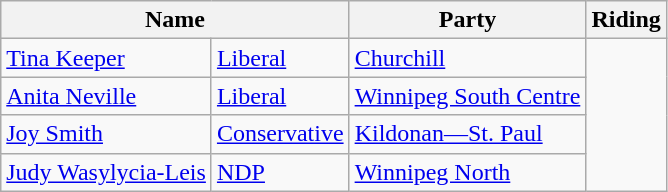<table class="wikitable">
<tr>
<th colspan="2">Name</th>
<th>Party</th>
<th>Riding</th>
</tr>
<tr>
<td><a href='#'>Tina Keeper</a></td>
<td><a href='#'>Liberal</a></td>
<td><a href='#'>Churchill</a></td>
</tr>
<tr>
<td><a href='#'>Anita Neville</a></td>
<td><a href='#'>Liberal</a></td>
<td><a href='#'>Winnipeg South Centre</a></td>
</tr>
<tr>
<td><a href='#'>Joy Smith</a></td>
<td><a href='#'>Conservative</a></td>
<td><a href='#'>Kildonan—St. Paul</a></td>
</tr>
<tr>
<td><a href='#'>Judy Wasylycia-Leis</a></td>
<td><a href='#'>NDP</a></td>
<td><a href='#'>Winnipeg North</a></td>
</tr>
</table>
